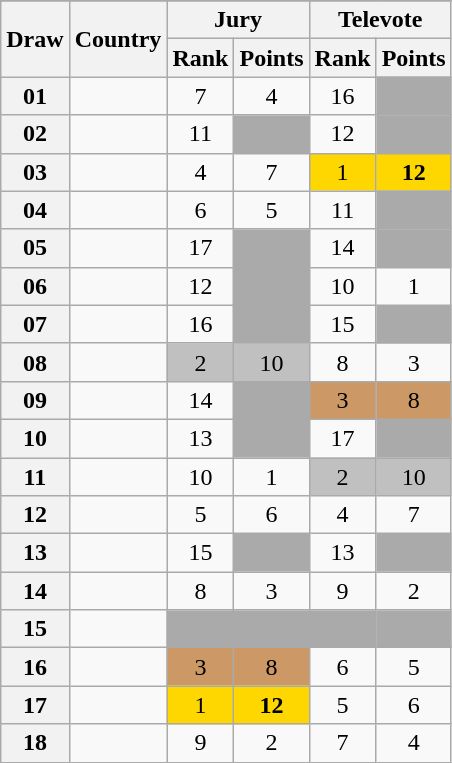<table class="sortable wikitable collapsible plainrowheaders" style="text-align:center;">
<tr>
</tr>
<tr>
<th scope="col" rowspan="2">Draw</th>
<th scope="col" rowspan="2">Country</th>
<th scope="col" colspan="2">Jury</th>
<th scope="col" colspan="2">Televote</th>
</tr>
<tr>
<th scope="col">Rank</th>
<th scope="col">Points</th>
<th scope="col">Rank</th>
<th scope="col">Points</th>
</tr>
<tr>
<th scope="row" style="text-align:center;">01</th>
<td style="text-align:left;"></td>
<td>7</td>
<td>4</td>
<td>16</td>
<td style="background:#AAAAAA;"></td>
</tr>
<tr>
<th scope="row" style="text-align:center;">02</th>
<td style="text-align:left;"></td>
<td>11</td>
<td style="background:#AAAAAA;"></td>
<td>12</td>
<td style="background:#AAAAAA;"></td>
</tr>
<tr>
<th scope="row" style="text-align:center;">03</th>
<td style="text-align:left;"></td>
<td>4</td>
<td>7</td>
<td style="background:gold;">1</td>
<td style="background:gold;"><strong>12</strong></td>
</tr>
<tr>
<th scope="row" style="text-align:center;">04</th>
<td style="text-align:left;"></td>
<td>6</td>
<td>5</td>
<td>11</td>
<td style="background:#AAAAAA;"></td>
</tr>
<tr>
<th scope="row" style="text-align:center;">05</th>
<td style="text-align:left;"></td>
<td>17</td>
<td style="background:#AAAAAA;"></td>
<td>14</td>
<td style="background:#AAAAAA;"></td>
</tr>
<tr>
<th scope="row" style="text-align:center;">06</th>
<td style="text-align:left;"></td>
<td>12</td>
<td style="background:#AAAAAA;"></td>
<td>10</td>
<td>1</td>
</tr>
<tr>
<th scope="row" style="text-align:center;">07</th>
<td style="text-align:left;"></td>
<td>16</td>
<td style="background:#AAAAAA;"></td>
<td>15</td>
<td style="background:#AAAAAA;"></td>
</tr>
<tr>
<th scope="row" style="text-align:center;">08</th>
<td style="text-align:left;"></td>
<td style="background:silver;">2</td>
<td style="background:silver;">10</td>
<td>8</td>
<td>3</td>
</tr>
<tr>
<th scope="row" style="text-align:center;">09</th>
<td style="text-align:left;"></td>
<td>14</td>
<td style="background:#AAAAAA;"></td>
<td style="background:#CC9966;">3</td>
<td style="background:#CC9966;">8</td>
</tr>
<tr>
<th scope="row" style="text-align:center;">10</th>
<td style="text-align:left;"></td>
<td>13</td>
<td style="background:#AAAAAA;"></td>
<td>17</td>
<td style="background:#AAAAAA;"></td>
</tr>
<tr>
<th scope="row" style="text-align:center;">11</th>
<td style="text-align:left;"></td>
<td>10</td>
<td>1</td>
<td style="background:silver;">2</td>
<td style="background:silver;">10</td>
</tr>
<tr>
<th scope="row" style="text-align:center;">12</th>
<td style="text-align:left;"></td>
<td>5</td>
<td>6</td>
<td>4</td>
<td>7</td>
</tr>
<tr>
<th scope="row" style="text-align:center;">13</th>
<td style="text-align:left;"></td>
<td>15</td>
<td style="background:#AAAAAA;"></td>
<td>13</td>
<td style="background:#AAAAAA;"></td>
</tr>
<tr>
<th scope="row" style="text-align:center;">14</th>
<td style="text-align:left;"></td>
<td>8</td>
<td>3</td>
<td>9</td>
<td>2</td>
</tr>
<tr class="sortbottom">
<th scope="row" style="text-align:center;">15</th>
<td style="text-align:left;"></td>
<td style="background:#AAAAAA;"></td>
<td style="background:#AAAAAA;"></td>
<td style="background:#AAAAAA;"></td>
<td style="background:#AAAAAA;"></td>
</tr>
<tr>
<th scope="row" style="text-align:center;">16</th>
<td style="text-align:left;"></td>
<td style="background:#CC9966;">3</td>
<td style="background:#CC9966;">8</td>
<td>6</td>
<td>5</td>
</tr>
<tr>
<th scope="row" style="text-align:center;">17</th>
<td style="text-align:left;"></td>
<td style="background:gold;">1</td>
<td style="background:gold;"><strong>12</strong></td>
<td>5</td>
<td>6</td>
</tr>
<tr>
<th scope="row" style="text-align:center;">18</th>
<td style="text-align:left;"></td>
<td>9</td>
<td>2</td>
<td>7</td>
<td>4</td>
</tr>
</table>
